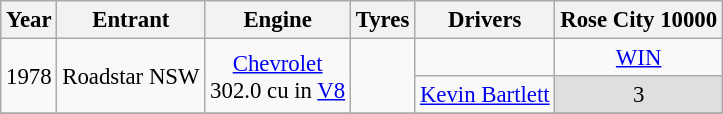<table class="wikitable" style="text-align:center; font-size:95%">
<tr>
<th>Year</th>
<th>Entrant</th>
<th>Engine</th>
<th>Tyres</th>
<th>Drivers</th>
<th>Rose City 10000</th>
</tr>
<tr>
<td rowspan="2">1978</td>
<td rowspan="2">Roadstar NSW</td>
<td rowspan="2"><a href='#'>Chevrolet</a> <br>302.0 cu in <a href='#'>V8</a></td>
<td rowspan="2"></td>
<td></td>
<td><a href='#'>WIN</a></td>
</tr>
<tr>
<td align="left"> <a href='#'>Kevin Bartlett</a></td>
<td style="background:#dfdfdf;">3</td>
</tr>
<tr>
</tr>
</table>
